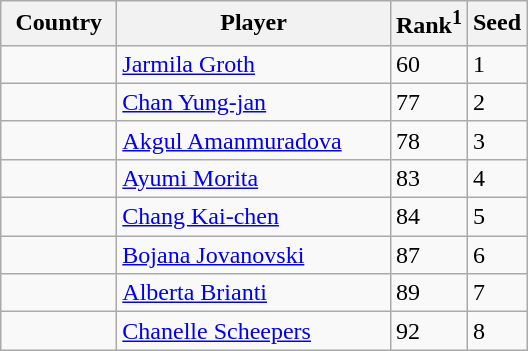<table class="sortable wikitable">
<tr>
<th width="70">Country</th>
<th width="175">Player</th>
<th>Rank<sup>1</sup></th>
<th>Seed</th>
</tr>
<tr>
<td></td>
<td><a href='#'>Jarmila Groth</a></td>
<td>60</td>
<td>1</td>
</tr>
<tr>
<td></td>
<td><a href='#'>Chan Yung-jan</a></td>
<td>77</td>
<td>2</td>
</tr>
<tr>
<td></td>
<td><a href='#'>Akgul Amanmuradova</a></td>
<td>78</td>
<td>3</td>
</tr>
<tr>
<td></td>
<td><a href='#'>Ayumi Morita</a></td>
<td>83</td>
<td>4</td>
</tr>
<tr>
<td></td>
<td><a href='#'>Chang Kai-chen</a></td>
<td>84</td>
<td>5</td>
</tr>
<tr>
<td></td>
<td><a href='#'>Bojana Jovanovski</a></td>
<td>87</td>
<td>6</td>
</tr>
<tr>
<td></td>
<td><a href='#'>Alberta Brianti</a></td>
<td>89</td>
<td>7</td>
</tr>
<tr>
<td></td>
<td><a href='#'>Chanelle Scheepers</a></td>
<td>92</td>
<td>8<br></td>
</tr>
</table>
